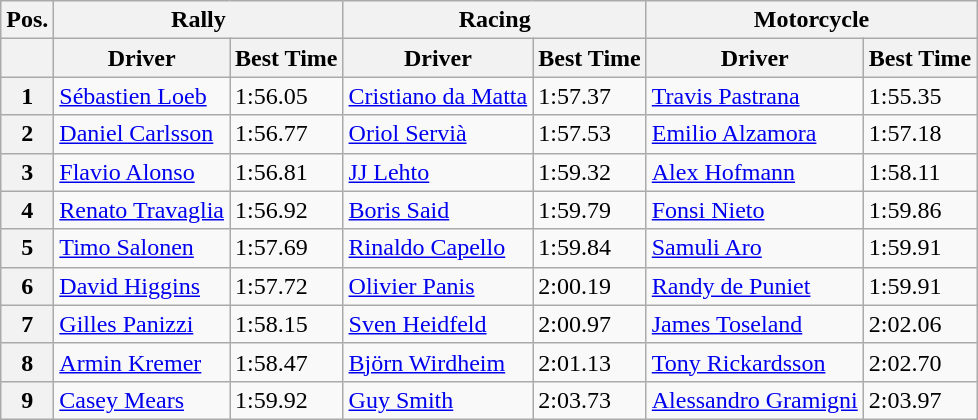<table class="wikitable">
<tr>
<th>Pos.</th>
<th colspan=2>Rally</th>
<th colspan=2>Racing</th>
<th colspan=2>Motorcycle</th>
</tr>
<tr>
<th></th>
<th>Driver</th>
<th>Best Time</th>
<th>Driver</th>
<th>Best Time</th>
<th>Driver</th>
<th>Best Time</th>
</tr>
<tr>
<th>1</th>
<td> <a href='#'>Sébastien Loeb</a></td>
<td>1:56.05</td>
<td> <a href='#'>Cristiano da Matta</a></td>
<td>1:57.37</td>
<td> <a href='#'>Travis Pastrana</a></td>
<td>1:55.35</td>
</tr>
<tr>
<th>2</th>
<td> <a href='#'>Daniel Carlsson</a></td>
<td>1:56.77</td>
<td> <a href='#'>Oriol Servià</a></td>
<td>1:57.53</td>
<td> <a href='#'>Emilio Alzamora</a></td>
<td>1:57.18</td>
</tr>
<tr>
<th>3</th>
<td> <a href='#'>Flavio Alonso</a></td>
<td>1:56.81</td>
<td> <a href='#'>JJ Lehto</a></td>
<td>1:59.32</td>
<td> <a href='#'>Alex Hofmann</a></td>
<td>1:58.11</td>
</tr>
<tr>
<th>4</th>
<td> <a href='#'>Renato Travaglia</a></td>
<td>1:56.92</td>
<td> <a href='#'>Boris Said</a></td>
<td>1:59.79</td>
<td> <a href='#'>Fonsi Nieto</a></td>
<td>1:59.86</td>
</tr>
<tr>
<th>5</th>
<td> <a href='#'>Timo Salonen</a></td>
<td>1:57.69</td>
<td> <a href='#'>Rinaldo Capello</a></td>
<td>1:59.84</td>
<td> <a href='#'>Samuli Aro</a></td>
<td>1:59.91</td>
</tr>
<tr>
<th>6</th>
<td> <a href='#'>David Higgins</a></td>
<td>1:57.72</td>
<td> <a href='#'>Olivier Panis</a></td>
<td>2:00.19</td>
<td> <a href='#'>Randy de Puniet</a></td>
<td>1:59.91</td>
</tr>
<tr>
<th>7</th>
<td> <a href='#'>Gilles Panizzi</a></td>
<td>1:58.15</td>
<td> <a href='#'>Sven Heidfeld</a></td>
<td>2:00.97</td>
<td> <a href='#'>James Toseland</a></td>
<td>2:02.06</td>
</tr>
<tr>
<th>8</th>
<td> <a href='#'>Armin Kremer</a></td>
<td>1:58.47</td>
<td> <a href='#'>Björn Wirdheim</a></td>
<td>2:01.13</td>
<td> <a href='#'>Tony Rickardsson</a></td>
<td>2:02.70</td>
</tr>
<tr>
<th>9</th>
<td> <a href='#'>Casey Mears</a></td>
<td>1:59.92</td>
<td> <a href='#'>Guy Smith</a></td>
<td>2:03.73</td>
<td> <a href='#'>Alessandro Gramigni</a></td>
<td>2:03.97</td>
</tr>
</table>
